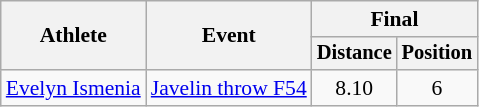<table class=wikitable style="font-size:90%">
<tr>
<th rowspan="2">Athlete</th>
<th rowspan="2">Event</th>
<th colspan="2">Final</th>
</tr>
<tr style="font-size:95%">
<th>Distance</th>
<th>Position</th>
</tr>
<tr align=center>
<td align=left><a href='#'>Evelyn Ismenia </a></td>
<td align=left><a href='#'>Javelin throw F54</a></td>
<td>8.10</td>
<td>6</td>
</tr>
</table>
